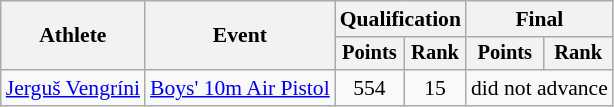<table class="wikitable" style="font-size:90%;">
<tr>
<th rowspan=2>Athlete</th>
<th rowspan=2>Event</th>
<th colspan=2>Qualification</th>
<th colspan=2>Final</th>
</tr>
<tr style="font-size:95%">
<th>Points</th>
<th>Rank</th>
<th>Points</th>
<th>Rank</th>
</tr>
<tr align=center>
<td align=left><a href='#'>Jerguš Vengríni</a></td>
<td align=left><a href='#'>Boys' 10m Air Pistol</a></td>
<td>554</td>
<td>15</td>
<td colspan="2">did not advance</td>
</tr>
</table>
